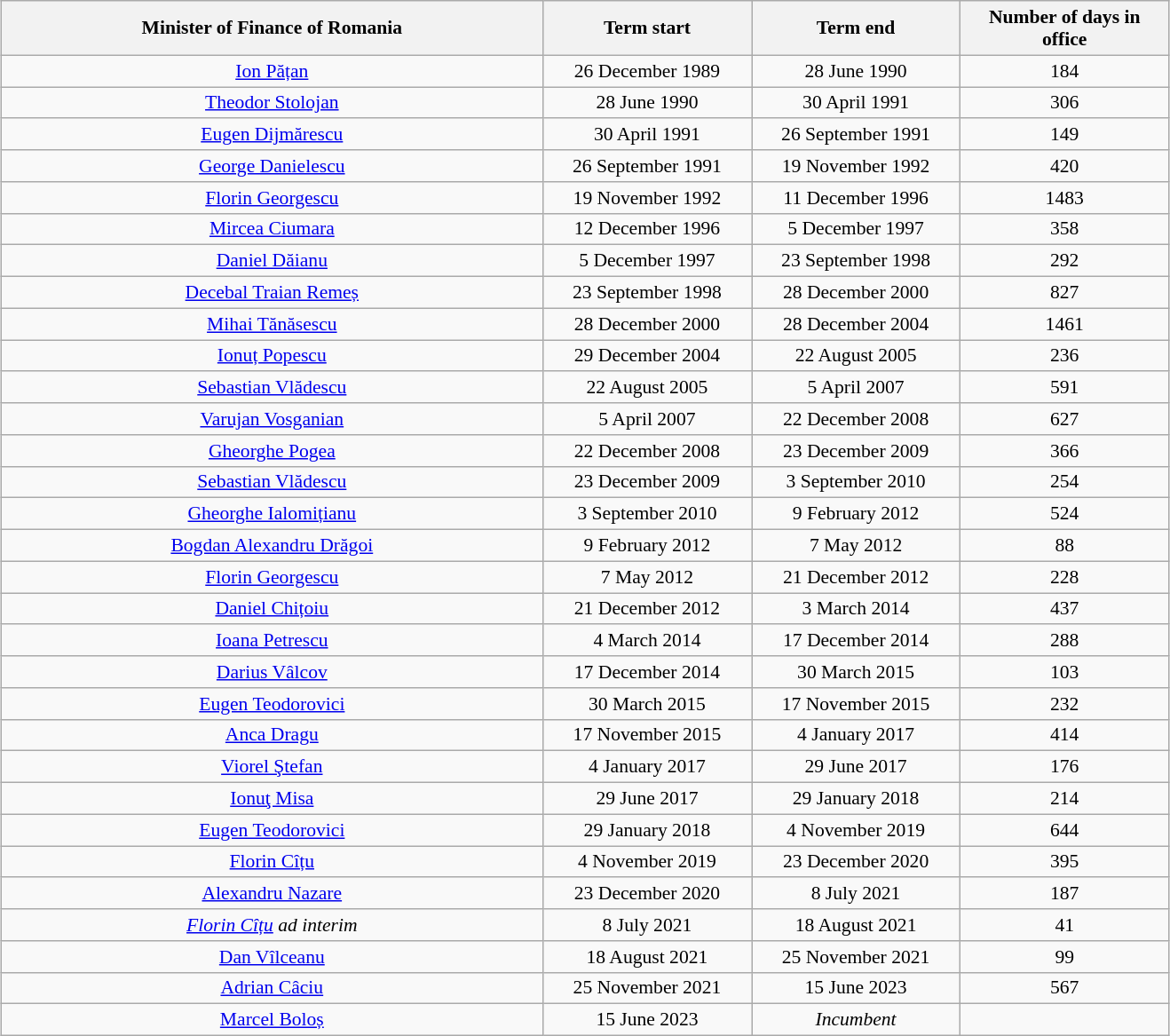<table class="wikitable sortable" style="font-size:90%; margin:1em auto 1em auto;">
<tr>
<th width="400px">Minister of Finance of Romania</th>
<th width="150px">Term start</th>
<th width="150px">Term end</th>
<th width="150px">Number of days in office</th>
</tr>
<tr>
<td align="center"><a href='#'>Ion Pățan</a></td>
<td align="center">26 December 1989</td>
<td align="center">28 June 1990</td>
<td align="center">184</td>
</tr>
<tr>
<td align="center"><a href='#'>Theodor Stolojan</a></td>
<td align="center">28 June 1990</td>
<td align="center">30 April 1991</td>
<td align="center">306</td>
</tr>
<tr>
<td align="center"><a href='#'>Eugen Dijmărescu</a></td>
<td align="center">30 April 1991</td>
<td align="center">26 September 1991</td>
<td align="center">149</td>
</tr>
<tr>
<td align="center"><a href='#'>George Danielescu</a></td>
<td align="center">26 September 1991</td>
<td align="center">19 November 1992</td>
<td align="center">420</td>
</tr>
<tr>
<td align="center"><a href='#'>Florin Georgescu</a></td>
<td align="center">19 November 1992</td>
<td align="center">11 December 1996</td>
<td align="center">1483</td>
</tr>
<tr>
<td align="center"><a href='#'>Mircea Ciumara</a></td>
<td align="center">12 December 1996</td>
<td align="center">5 December 1997</td>
<td align="center">358</td>
</tr>
<tr>
<td align="center"><a href='#'>Daniel Dăianu</a></td>
<td align="center">5 December 1997</td>
<td align="center">23 September 1998</td>
<td align="center">292</td>
</tr>
<tr>
<td align="center"><a href='#'>Decebal Traian Remeș</a></td>
<td align="center">23 September 1998</td>
<td align="center">28 December 2000</td>
<td align="center">827</td>
</tr>
<tr>
<td align="center"><a href='#'>Mihai Tănăsescu</a></td>
<td align="center">28 December 2000</td>
<td align="center">28 December 2004</td>
<td align="center">1461</td>
</tr>
<tr>
<td align="center"><a href='#'>Ionuț Popescu</a></td>
<td align="center">29 December 2004</td>
<td align="center">22 August 2005</td>
<td align="center">236</td>
</tr>
<tr>
<td align="center"><a href='#'>Sebastian Vlădescu</a></td>
<td align="center">22 August 2005</td>
<td align="center">5 April 2007</td>
<td align="center">591</td>
</tr>
<tr>
<td align="center"><a href='#'>Varujan Vosganian</a></td>
<td align="center">5 April 2007</td>
<td align="center">22 December 2008</td>
<td align="center">627</td>
</tr>
<tr>
<td align="center"><a href='#'>Gheorghe Pogea</a></td>
<td align="center">22 December 2008</td>
<td align="center">23 December 2009</td>
<td align="center">366</td>
</tr>
<tr>
<td align="center"><a href='#'>Sebastian Vlădescu</a></td>
<td align="center">23 December 2009</td>
<td align="center">3 September 2010</td>
<td align="center">254</td>
</tr>
<tr>
<td align="center"><a href='#'>Gheorghe Ialomițianu</a></td>
<td align="center">3 September 2010</td>
<td align="center">9 February 2012</td>
<td align="center">524</td>
</tr>
<tr>
<td align="center"><a href='#'>Bogdan Alexandru Drăgoi</a></td>
<td align="center">9 February 2012</td>
<td align="center">7 May 2012</td>
<td align="center">88</td>
</tr>
<tr>
<td align="center"><a href='#'>Florin Georgescu</a></td>
<td align="center">7 May 2012</td>
<td align="center">21 December 2012</td>
<td align="center">228</td>
</tr>
<tr>
<td align="center"><a href='#'>Daniel Chițoiu</a></td>
<td align="center">21 December 2012</td>
<td align="center">3 March 2014</td>
<td align="center">437</td>
</tr>
<tr>
<td align="center"><a href='#'>Ioana Petrescu</a></td>
<td align="center">4 March 2014</td>
<td align="center">17 December 2014</td>
<td align="center">288</td>
</tr>
<tr>
<td align="center"><a href='#'>Darius Vâlcov</a></td>
<td align="center">17 December 2014</td>
<td align="center">30 March 2015</td>
<td align="center">103</td>
</tr>
<tr>
<td align="center"><a href='#'>Eugen Teodorovici</a></td>
<td align="center">30 March 2015</td>
<td align="center">17 November 2015</td>
<td align="center">232</td>
</tr>
<tr>
<td align="center"><a href='#'>Anca Dragu</a></td>
<td align="center">17 November 2015</td>
<td align="center">4 January 2017</td>
<td align="center">414</td>
</tr>
<tr>
<td align="center"><a href='#'>Viorel Ştefan</a></td>
<td align="center">4 January 2017</td>
<td align="center">29 June 2017</td>
<td align="center">176</td>
</tr>
<tr>
<td align="center"><a href='#'>Ionuţ Misa</a></td>
<td align="center">29 June 2017</td>
<td align="center">29 January 2018</td>
<td align="center">214</td>
</tr>
<tr>
<td align="center"><a href='#'>Eugen Teodorovici</a></td>
<td align="center">29 January 2018</td>
<td align="center">4 November 2019</td>
<td align="center">644</td>
</tr>
<tr>
<td align="center"><a href='#'>Florin Cîțu</a></td>
<td align="center">4 November 2019</td>
<td align="center">23 December 2020</td>
<td align="center">395</td>
</tr>
<tr>
<td align="center"><a href='#'>Alexandru Nazare</a></td>
<td align="center">23 December 2020</td>
<td align="center">8 July 2021</td>
<td align="center">187</td>
</tr>
<tr>
<td align="center"><em><a href='#'>Florin Cîțu</a> ad interim</em></td>
<td align="center">8 July 2021</td>
<td align="center">18 August 2021</td>
<td align="center">41</td>
</tr>
<tr>
<td align="center"><a href='#'>Dan Vîlceanu</a></td>
<td align="center">18 August 2021</td>
<td align="center">25 November 2021</td>
<td align="center">99</td>
</tr>
<tr>
<td align="center"><a href='#'>Adrian Câciu</a></td>
<td align="center">25 November 2021</td>
<td align="center">15 June 2023</td>
<td align="center">567</td>
</tr>
<tr>
<td align="center"><a href='#'>Marcel Boloș</a></td>
<td align="center">15 June 2023</td>
<td align="center"><em>Incumbent</em></td>
<td></td>
</tr>
</table>
